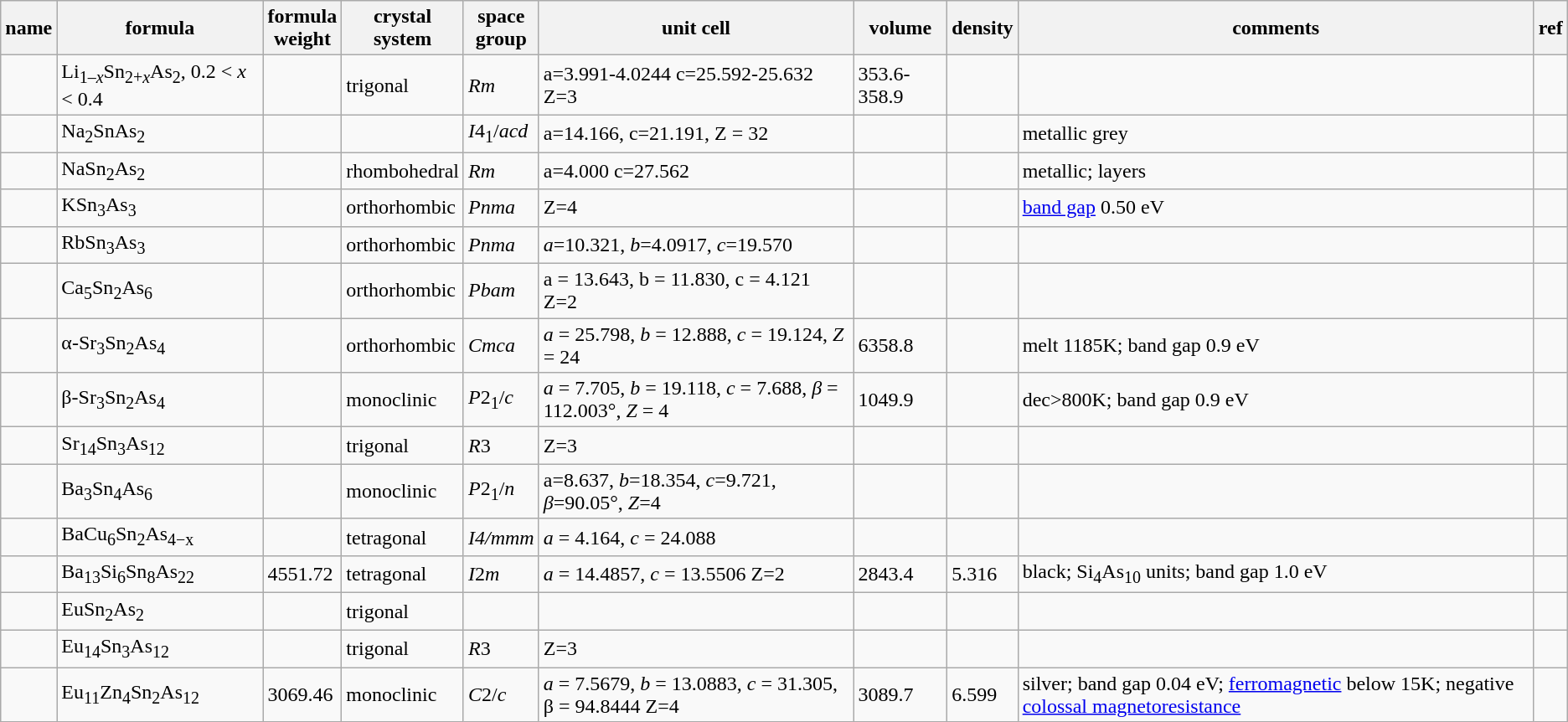<table class="wikitable">
<tr>
<th>name</th>
<th>formula</th>
<th>formula<br>weight</th>
<th>crystal<br>system</th>
<th>space<br>group</th>
<th>unit cell</th>
<th>volume</th>
<th>density</th>
<th>comments</th>
<th>ref</th>
</tr>
<tr>
<td></td>
<td>Li<sub>1–<em>x</em></sub>Sn<sub>2+<em>x</em></sub>As<sub>2</sub>, 0.2 < <em>x</em> < 0.4</td>
<td></td>
<td>trigonal</td>
<td><em>R</em><em>m</em></td>
<td>a=3.991-4.0244 c=25.592-25.632 Z=3</td>
<td>353.6-358.9</td>
<td></td>
<td></td>
<td></td>
</tr>
<tr>
<td></td>
<td>Na<sub>2</sub>SnAs<sub>2</sub></td>
<td></td>
<td></td>
<td><em>I</em>4<sub>1</sub>/<em>acd</em></td>
<td>a=14.166, c=21.191, Z = 32</td>
<td></td>
<td></td>
<td>metallic grey</td>
<td></td>
</tr>
<tr>
<td></td>
<td>NaSn<sub>2</sub>As<sub>2</sub></td>
<td></td>
<td>rhombohedral</td>
<td><em>R</em><em>m</em></td>
<td>a=4.000 c=27.562</td>
<td></td>
<td></td>
<td>metallic; layers</td>
<td></td>
</tr>
<tr>
<td></td>
<td>KSn<sub>3</sub>As<sub>3</sub></td>
<td></td>
<td>orthorhombic</td>
<td><em>Pnma</em></td>
<td>Z=4</td>
<td></td>
<td></td>
<td><a href='#'>band gap</a> 0.50 eV</td>
<td></td>
</tr>
<tr>
<td></td>
<td>RbSn<sub>3</sub>As<sub>3</sub></td>
<td></td>
<td>orthorhombic</td>
<td><em>Pnma</em></td>
<td><em>a</em>=10.321, <em>b</em>=4.0917, <em>c</em>=19.570</td>
<td></td>
<td></td>
<td></td>
<td></td>
</tr>
<tr>
<td></td>
<td>Ca<sub>5</sub>Sn<sub>2</sub>As<sub>6</sub></td>
<td></td>
<td>orthorhombic</td>
<td><em>Pbam</em></td>
<td>a = 13.643, b = 11.830, c = 4.121 Z=2</td>
<td></td>
<td></td>
<td></td>
<td></td>
</tr>
<tr>
<td></td>
<td>α-Sr<sub>3</sub>Sn<sub>2</sub>As<sub>4</sub></td>
<td></td>
<td>orthorhombic</td>
<td><em>Cmca</em></td>
<td><em>a</em> = 25.798, <em>b</em> = 12.888, <em>c</em> = 19.124, <em>Z</em> = 24</td>
<td>6358.8</td>
<td></td>
<td>melt 1185K; band gap 0.9 eV</td>
<td></td>
</tr>
<tr>
<td></td>
<td>β-Sr<sub>3</sub>Sn<sub>2</sub>As<sub>4</sub></td>
<td></td>
<td>monoclinic</td>
<td><em>P</em>2<sub>1</sub>/<em>c</em></td>
<td><em>a</em> = 7.705, <em>b</em> = 19.118, <em>c</em> = 7.688, <em>β</em> = 112.003°, <em>Z</em> = 4</td>
<td>1049.9</td>
<td></td>
<td>dec>800K; band gap 0.9 eV</td>
<td></td>
</tr>
<tr>
<td></td>
<td>Sr<sub>14</sub>Sn<sub>3</sub>As<sub>12</sub></td>
<td></td>
<td>trigonal</td>
<td><em>R</em>3</td>
<td>Z=3</td>
<td></td>
<td></td>
<td></td>
<td></td>
</tr>
<tr>
<td></td>
<td>Ba<sub>3</sub>Sn<sub>4</sub>As<sub>6</sub></td>
<td></td>
<td>monoclinic</td>
<td><em>P</em>2<sub>1</sub>/<em>n</em></td>
<td>a=8.637, <em>b</em>=18.354, <em>c</em>=9.721, <em>β</em>=90.05°, <em>Z</em>=4</td>
<td></td>
<td></td>
<td></td>
<td></td>
</tr>
<tr>
<td></td>
<td>BaCu<sub>6</sub>Sn<sub>2</sub>As<sub>4−x</sub></td>
<td></td>
<td>tetragonal</td>
<td><em>I4/mmm</em></td>
<td><em>a</em> = 4.164, <em>c</em> = 24.088</td>
<td></td>
<td></td>
<td></td>
<td></td>
</tr>
<tr>
<td></td>
<td>Ba<sub>13</sub>Si<sub>6</sub>Sn<sub>8</sub>As<sub>22</sub></td>
<td>4551.72</td>
<td>tetragonal</td>
<td><em>I</em>2<em>m</em></td>
<td><em>a</em> = 14.4857, <em>c</em> = 13.5506 Z=2</td>
<td>2843.4</td>
<td>5.316</td>
<td>black; Si<sub>4</sub>As<sub>10</sub> units; band gap 1.0 eV</td>
<td></td>
</tr>
<tr>
<td></td>
<td>EuSn<sub>2</sub>As<sub>2</sub></td>
<td></td>
<td>trigonal</td>
<td></td>
<td></td>
<td></td>
<td></td>
<td></td>
<td></td>
</tr>
<tr>
<td></td>
<td>Eu<sub>14</sub>Sn<sub>3</sub>As<sub>12</sub></td>
<td></td>
<td>trigonal</td>
<td><em>R</em>3</td>
<td>Z=3</td>
<td></td>
<td></td>
<td></td>
<td></td>
</tr>
<tr>
<td></td>
<td>Eu<sub>11</sub>Zn<sub>4</sub>Sn<sub>2</sub>As<sub>12</sub></td>
<td>3069.46</td>
<td>monoclinic</td>
<td><em>C</em>2/<em>c</em></td>
<td><em>a</em> = 7.5679, <em>b</em> = 13.0883, <em>c</em> = 31.305, β = 94.8444 Z=4</td>
<td>3089.7</td>
<td>6.599</td>
<td>silver; band gap 0.04 eV; <a href='#'>ferromagnetic</a> below 15K; negative <a href='#'>colossal magnetoresistance</a></td>
<td></td>
</tr>
</table>
